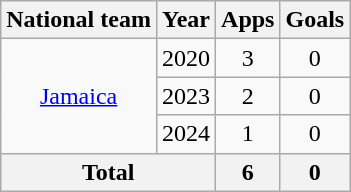<table class=wikitable style=text-align:center>
<tr>
<th>National team</th>
<th>Year</th>
<th>Apps</th>
<th>Goals</th>
</tr>
<tr>
<td rowspan="3"><a href='#'>Jamaica</a></td>
<td>2020</td>
<td>3</td>
<td>0</td>
</tr>
<tr>
<td>2023</td>
<td>2</td>
<td>0</td>
</tr>
<tr>
<td>2024</td>
<td>1</td>
<td>0</td>
</tr>
<tr>
<th colspan="2">Total</th>
<th>6</th>
<th>0</th>
</tr>
</table>
